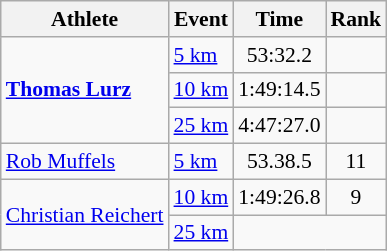<table class="wikitable" style="font-size:90%;">
<tr>
<th>Athlete</th>
<th>Event</th>
<th>Time</th>
<th>Rank</th>
</tr>
<tr align=center>
<td align=left rowspan=3><strong><a href='#'>Thomas Lurz</a></strong></td>
<td align=left><a href='#'>5 km</a></td>
<td>53:32.2</td>
<td></td>
</tr>
<tr align=center>
<td align=left><a href='#'>10 km</a></td>
<td>1:49:14.5</td>
<td></td>
</tr>
<tr align=center>
<td align=left><a href='#'>25 km</a></td>
<td>4:47:27.0</td>
<td></td>
</tr>
<tr align=center>
<td align=left><a href='#'>Rob Muffels</a></td>
<td align=left><a href='#'>5 km</a></td>
<td>53.38.5</td>
<td>11</td>
</tr>
<tr align=center>
<td align=left rowspan=2><a href='#'>Christian Reichert</a></td>
<td align=left><a href='#'>10 km</a></td>
<td>1:49:26.8</td>
<td>9</td>
</tr>
<tr align=center>
<td align=left><a href='#'>25 km</a></td>
<td colspan=2></td>
</tr>
</table>
